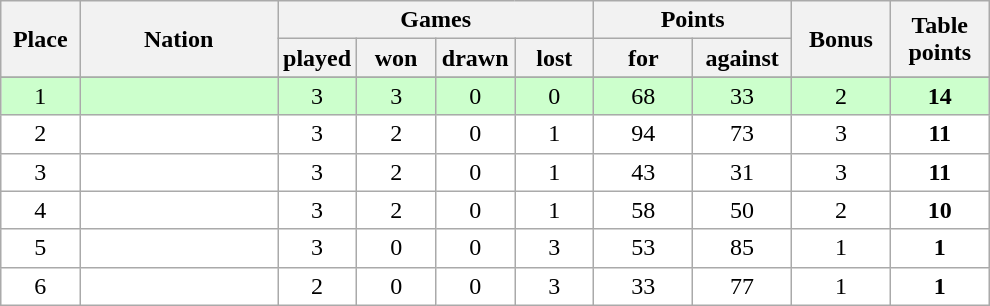<table class="wikitable">
<tr>
<th rowspan=2 width="8%">Place</th>
<th rowspan=2 width="20%">Nation</th>
<th colspan=4 width="32%">Games</th>
<th colspan=2 width="30%">Points</th>
<th rowspan=2 width="10%">Bonus</th>
<th rowspan=2 width="10%">Table<br>points</th>
</tr>
<tr>
<th width="8%">played</th>
<th width="8%">won</th>
<th width="8%">drawn</th>
<th width="8%">lost</th>
<th width="10%">for</th>
<th width="10%">against</th>
</tr>
<tr>
</tr>
<tr bgcolor=#ccffcc align=center>
<td>1</td>
<td align=left></td>
<td>3</td>
<td>3</td>
<td>0</td>
<td>0</td>
<td>68</td>
<td>33</td>
<td>2</td>
<td><strong>14</strong></td>
</tr>
<tr bgcolor=#ffffff align=center>
<td>2</td>
<td align=left></td>
<td>3</td>
<td>2</td>
<td>0</td>
<td>1</td>
<td>94</td>
<td>73</td>
<td>3</td>
<td><strong>11</strong></td>
</tr>
<tr bgcolor=#ffffff align=center>
<td>3</td>
<td align=left></td>
<td>3</td>
<td>2</td>
<td>0</td>
<td>1</td>
<td>43</td>
<td>31</td>
<td>3</td>
<td><strong>11</strong></td>
</tr>
<tr bgcolor=#ffffff align=center>
<td>4</td>
<td align=left></td>
<td>3</td>
<td>2</td>
<td>0</td>
<td>1</td>
<td>58</td>
<td>50</td>
<td>2</td>
<td><strong>10</strong></td>
</tr>
<tr bgcolor=#ffffff align=center>
<td>5</td>
<td align=left></td>
<td>3</td>
<td>0</td>
<td>0</td>
<td>3</td>
<td>53</td>
<td>85</td>
<td>1</td>
<td><strong>1</strong></td>
</tr>
<tr bgcolor=#ffffff align=center>
<td>6</td>
<td align=left></td>
<td>2</td>
<td>0</td>
<td>0</td>
<td>3</td>
<td>33</td>
<td>77</td>
<td>1</td>
<td><strong>1</strong></td>
</tr>
</table>
